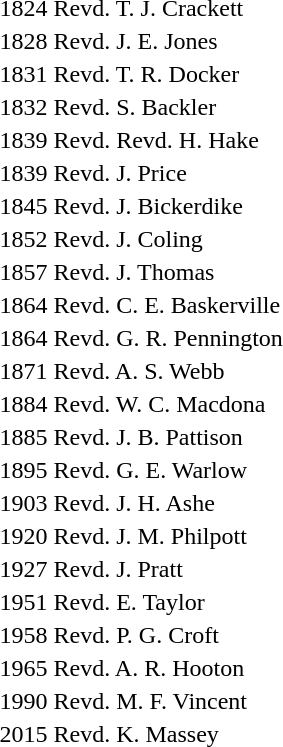<table>
<tr>
<td>1824</td>
<td>Revd. T. J. Crackett</td>
</tr>
<tr>
<td>1828</td>
<td>Revd. J. E. Jones</td>
</tr>
<tr>
<td>1831</td>
<td>Revd. T. R. Docker</td>
</tr>
<tr>
<td>1832</td>
<td>Revd. S. Backler</td>
</tr>
<tr>
<td>1839</td>
<td>Revd. Revd. H. Hake</td>
</tr>
<tr>
<td>1839</td>
<td>Revd. J. Price</td>
</tr>
<tr>
<td>1845</td>
<td>Revd. J. Bickerdike</td>
</tr>
<tr>
<td>1852</td>
<td>Revd. J. Coling</td>
</tr>
<tr>
<td>1857</td>
<td>Revd. J. Thomas</td>
</tr>
<tr>
<td>1864</td>
<td>Revd. C. E. Baskerville</td>
</tr>
<tr>
<td>1864</td>
<td>Revd. G. R. Pennington</td>
</tr>
<tr>
<td>1871</td>
<td>Revd. A. S. Webb</td>
</tr>
<tr>
<td>1884</td>
<td>Revd. W. C. Macdona</td>
</tr>
<tr>
<td>1885</td>
<td>Revd. J. B. Pattison</td>
</tr>
<tr>
<td>1895</td>
<td>Revd. G. E. Warlow</td>
</tr>
<tr>
<td>1903</td>
<td>Revd. J. H. Ashe</td>
</tr>
<tr>
<td>1920</td>
<td>Revd. J. M. Philpott</td>
</tr>
<tr>
<td>1927</td>
<td>Revd. J. Pratt</td>
</tr>
<tr>
<td>1951</td>
<td>Revd. E. Taylor</td>
</tr>
<tr>
<td>1958</td>
<td>Revd. P. G. Croft</td>
</tr>
<tr>
<td>1965</td>
<td>Revd. A. R. Hooton</td>
</tr>
<tr>
<td>1990</td>
<td>Revd. M. F. Vincent</td>
</tr>
<tr>
<td>2015</td>
<td>Revd. K. Massey</td>
</tr>
</table>
